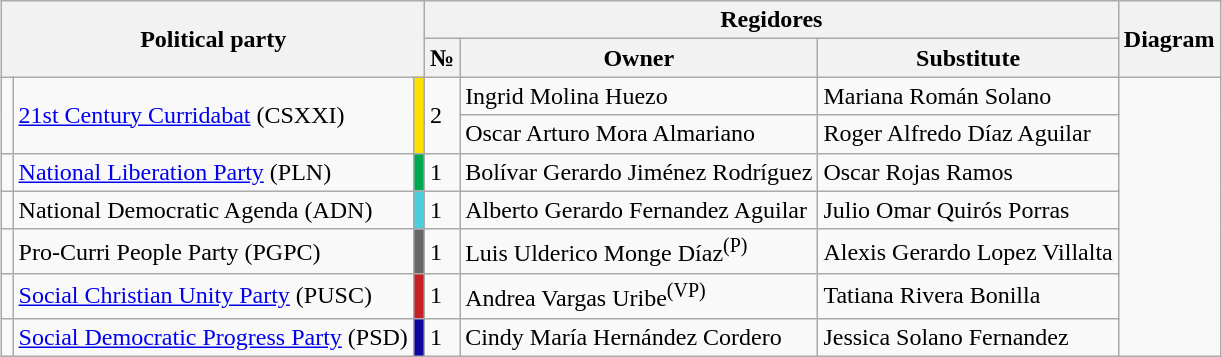<table class="wikitable" border="1" style="margin:auto;">
<tr ---->
<th colspan="3" rowspan="2">Political party</th>
<th colspan="3">Regidores</th>
<th rowspan="2">Diagram</th>
</tr>
<tr>
<th>№</th>
<th>Owner</th>
<th>Substitute</th>
</tr>
<tr>
<td rowspan="2"></td>
<td rowspan="2"><a href='#'>21st Century Curridabat</a> (CSXXI)</td>
<td rowspan="2" bgcolor="#FFDF00"></td>
<td rowspan="2">2</td>
<td>Ingrid Molina Huezo</td>
<td>Mariana Román Solano</td>
<td rowspan="7"></td>
</tr>
<tr>
<td>Oscar Arturo Mora Almariano</td>
<td>Roger Alfredo Díaz Aguilar</td>
</tr>
<tr>
<td></td>
<td><a href='#'>National Liberation Party</a> (PLN)</td>
<td bgcolor="#00A94F"></td>
<td>1</td>
<td>Bolívar Gerardo Jiménez Rodríguez</td>
<td>Oscar Rojas Ramos</td>
</tr>
<tr ---->
<td></td>
<td>National Democratic Agenda (ADN)</td>
<td bgcolor="#4CCEDD"></td>
<td>1</td>
<td>Alberto Gerardo Fernandez Aguilar</td>
<td>Julio Omar Quirós Porras</td>
</tr>
<tr>
<td></td>
<td>Pro-Curri People Party (PGPC)</td>
<td bgcolor="#666666"></td>
<td>1</td>
<td>Luis Ulderico Monge Díaz<sup>(P)</sup></td>
<td>Alexis Gerardo Lopez Villalta</td>
</tr>
<tr>
<td></td>
<td><a href='#'>Social Christian Unity Party</a> (PUSC)</td>
<td bgcolor="#C42026"></td>
<td>1</td>
<td>Andrea Vargas Uribe<sup>(VP)</sup></td>
<td>Tatiana Rivera Bonilla</td>
</tr>
<tr>
<td></td>
<td><a href='#'>Social Democratic Progress Party</a> (PSD)</td>
<td bgcolor="#1007A0"></td>
<td>1</td>
<td>Cindy María Hernández Cordero</td>
<td>Jessica Solano Fernandez</td>
</tr>
</table>
